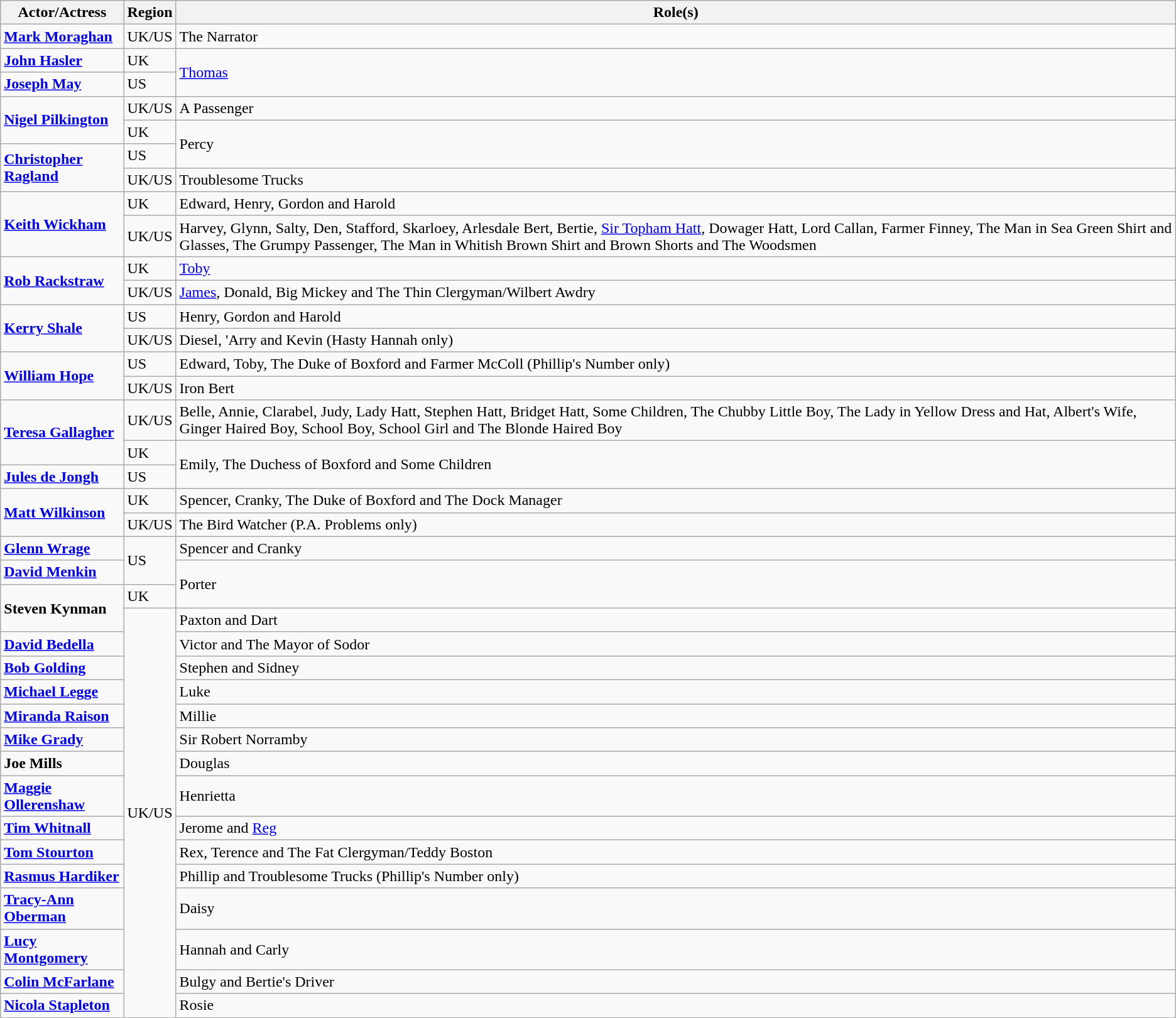<table class="wikitable">
<tr>
<th>Actor/Actress</th>
<th>Region</th>
<th>Role(s)</th>
</tr>
<tr>
<td><strong><a href='#'>Mark Moraghan</a></strong></td>
<td>UK/US</td>
<td>The Narrator</td>
</tr>
<tr>
<td><strong><a href='#'>John Hasler</a></strong></td>
<td>UK</td>
<td rowspan = "2"><a href='#'>Thomas</a></td>
</tr>
<tr>
<td><strong><a href='#'>Joseph May</a></strong></td>
<td>US</td>
</tr>
<tr>
<td rowspan = "2"><strong><a href='#'>Nigel Pilkington</a></strong></td>
<td>UK/US</td>
<td>A Passenger</td>
</tr>
<tr>
<td>UK</td>
<td rowspan= "2">Percy</td>
</tr>
<tr>
<td rowspan = "2"><strong><a href='#'>Christopher Ragland</a></strong></td>
<td>US</td>
</tr>
<tr>
<td>UK/US</td>
<td>Troublesome Trucks</td>
</tr>
<tr>
<td rowspan="2"><strong><a href='#'>Keith Wickham</a></strong></td>
<td>UK</td>
<td>Edward, Henry, Gordon and Harold</td>
</tr>
<tr>
<td>UK/US</td>
<td>Harvey, Glynn, Salty, Den, Stafford, Skarloey, Arlesdale Bert, Bertie, <a href='#'>Sir Topham Hatt</a>, Dowager Hatt, Lord Callan, Farmer Finney, The Man in Sea Green Shirt and Glasses, The Grumpy Passenger, The Man in Whitish Brown Shirt and Brown Shorts and The Woodsmen</td>
</tr>
<tr>
<td rowspan = "2"><strong><a href='#'>Rob Rackstraw</a></strong></td>
<td>UK</td>
<td><a href='#'>Toby</a></td>
</tr>
<tr>
<td>UK/US</td>
<td><a href='#'>James</a>, Donald, Big Mickey and The Thin Clergyman/Wilbert Awdry</td>
</tr>
<tr>
<td rowspan="2"><strong><a href='#'>Kerry Shale</a></strong></td>
<td>US</td>
<td>Henry, Gordon and Harold</td>
</tr>
<tr>
<td>UK/US</td>
<td>Diesel, 'Arry and Kevin (Hasty Hannah only)</td>
</tr>
<tr>
<td rowspan="2"><strong><a href='#'>William Hope</a></strong></td>
<td>US</td>
<td>Edward, Toby, The Duke of Boxford and Farmer McColl (Phillip's Number only)</td>
</tr>
<tr>
<td>UK/US</td>
<td>Iron Bert</td>
</tr>
<tr>
<td rowspan="2"><strong><a href='#'>Teresa Gallagher</a></strong></td>
<td>UK/US</td>
<td>Belle, Annie, Clarabel, Judy, Lady Hatt, Stephen Hatt, Bridget Hatt, Some Children, The Chubby Little Boy, The Lady in Yellow Dress and Hat, Albert's Wife, Ginger Haired Boy, School Boy, School Girl and The Blonde Haired Boy</td>
</tr>
<tr>
<td>UK</td>
<td rowspan = "2">Emily, The Duchess of Boxford and Some Children</td>
</tr>
<tr>
<td><strong><a href='#'>Jules de Jongh</a></strong></td>
<td>US</td>
</tr>
<tr>
<td rowspan = "2"><strong><a href='#'>Matt Wilkinson</a></strong></td>
<td>UK</td>
<td>Spencer, Cranky, The Duke of Boxford and The Dock Manager</td>
</tr>
<tr>
<td>UK/US</td>
<td>The Bird Watcher (P.A. Problems only)</td>
</tr>
<tr>
<td><strong><a href='#'>Glenn Wrage</a></strong></td>
<td rowspan = "2">US</td>
<td>Spencer and Cranky</td>
</tr>
<tr>
<td><strong><a href='#'>David Menkin</a></strong></td>
<td rowspan = "2">Porter</td>
</tr>
<tr>
<td rowspan = "2"><strong>Steven Kynman</strong></td>
<td>UK</td>
</tr>
<tr>
<td rowspan = "16">UK/US</td>
<td>Paxton and Dart</td>
</tr>
<tr>
<td><strong><a href='#'>David Bedella</a></strong></td>
<td>Victor and The Mayor of Sodor</td>
</tr>
<tr>
<td><strong><a href='#'>Bob Golding</a></strong></td>
<td>Stephen and Sidney</td>
</tr>
<tr>
<td><strong><a href='#'>Michael Legge</a></strong></td>
<td>Luke</td>
</tr>
<tr>
<td><strong><a href='#'>Miranda Raison</a></strong></td>
<td>Millie</td>
</tr>
<tr>
<td><strong><a href='#'>Mike Grady</a></strong></td>
<td>Sir Robert Norramby</td>
</tr>
<tr>
<td><strong>Joe Mills</strong></td>
<td>Douglas</td>
</tr>
<tr>
<td><strong><a href='#'>Maggie Ollerenshaw</a></strong></td>
<td>Henrietta</td>
</tr>
<tr>
<td><strong><a href='#'>Tim Whitnall</a></strong></td>
<td>Jerome and <a href='#'>Reg</a></td>
</tr>
<tr>
<td><strong><a href='#'>Tom Stourton</a></strong></td>
<td>Rex, Terence and The Fat Clergyman/Teddy Boston</td>
</tr>
<tr>
<td><strong><a href='#'>Rasmus Hardiker</a></strong></td>
<td>Phillip and Troublesome Trucks (Phillip's Number only)</td>
</tr>
<tr>
<td><strong><a href='#'>Tracy-Ann Oberman</a></strong></td>
<td>Daisy</td>
</tr>
<tr>
<td><strong><a href='#'>Lucy Montgomery</a></strong></td>
<td>Hannah and  Carly</td>
</tr>
<tr>
<td><strong><a href='#'>Colin McFarlane</a></strong></td>
<td>Bulgy and Bertie's Driver</td>
</tr>
<tr>
<td><strong><a href='#'>Nicola Stapleton</a></strong></td>
<td>Rosie</td>
</tr>
</table>
